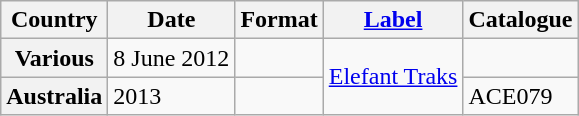<table class="wikitable plainrowheaders">
<tr>
<th scope="col">Country</th>
<th scope="col">Date</th>
<th scope="col">Format</th>
<th scope="col"><a href='#'>Label</a></th>
<th scope="col">Catalogue</th>
</tr>
<tr>
<th scope="row">Various</th>
<td>8 June 2012</td>
<td></td>
<td rowspan="2"><a href='#'>Elefant Traks</a></td>
<td></td>
</tr>
<tr>
<th scope="row">Australia</th>
<td>2013</td>
<td></td>
<td>ACE079</td>
</tr>
</table>
